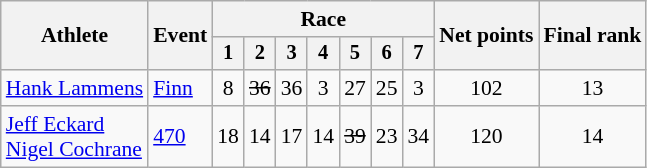<table class="wikitable" style="font-size:90%">
<tr>
<th rowspan=2>Athlete</th>
<th rowspan=2>Event</th>
<th colspan=7>Race</th>
<th rowspan=2>Net points</th>
<th rowspan=2>Final rank</th>
</tr>
<tr style="font-size:95%">
<th>1</th>
<th>2</th>
<th>3</th>
<th>4</th>
<th>5</th>
<th>6</th>
<th>7</th>
</tr>
<tr align=center>
<td align=left><a href='#'>Hank Lammens</a></td>
<td align=left><a href='#'>Finn</a></td>
<td>8</td>
<td><s>36</s></td>
<td>36</td>
<td>3</td>
<td>27</td>
<td>25</td>
<td>3</td>
<td>102</td>
<td>13</td>
</tr>
<tr align=center>
<td align=left><a href='#'>Jeff Eckard</a><br><a href='#'>Nigel Cochrane</a></td>
<td align=left><a href='#'>470</a></td>
<td>18</td>
<td>14</td>
<td>17</td>
<td>14</td>
<td><s>39</s></td>
<td>23</td>
<td>34</td>
<td>120</td>
<td>14</td>
</tr>
</table>
